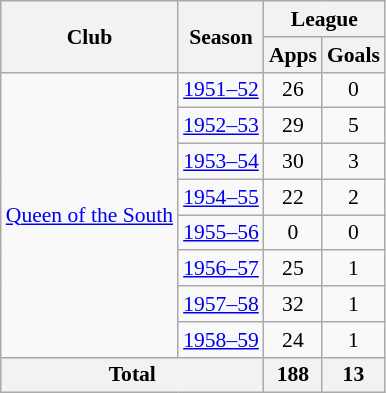<table class="wikitable" style="font-size:90%; text-align: center;">
<tr>
<th rowspan="2">Club</th>
<th rowspan="2">Season</th>
<th colspan="2">League</th>
</tr>
<tr>
<th>Apps</th>
<th>Goals</th>
</tr>
<tr>
<td rowspan="8" valign="center"><a href='#'>Queen of the South</a></td>
<td><a href='#'>1951–52</a></td>
<td>26</td>
<td>0</td>
</tr>
<tr>
<td><a href='#'>1952–53</a></td>
<td>29</td>
<td>5</td>
</tr>
<tr>
<td><a href='#'>1953–54</a></td>
<td>30</td>
<td>3</td>
</tr>
<tr>
<td><a href='#'>1954–55</a></td>
<td>22</td>
<td>2</td>
</tr>
<tr>
<td><a href='#'>1955–56</a></td>
<td>0</td>
<td>0</td>
</tr>
<tr>
<td><a href='#'>1956–57</a></td>
<td>25</td>
<td>1</td>
</tr>
<tr>
<td><a href='#'>1957–58</a></td>
<td>32</td>
<td>1</td>
</tr>
<tr>
<td><a href='#'>1958–59</a></td>
<td>24</td>
<td>1</td>
</tr>
<tr>
<th colspan="2">Total</th>
<th>188</th>
<th>13</th>
</tr>
</table>
